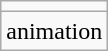<table class="wikitable">
<tr>
<td></td>
</tr>
<tr>
<td>animation</td>
</tr>
</table>
